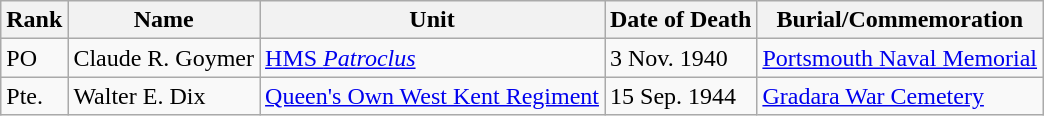<table class="wikitable">
<tr>
<th>Rank</th>
<th>Name</th>
<th>Unit</th>
<th>Date of Death</th>
<th>Burial/Commemoration</th>
</tr>
<tr>
<td>PO</td>
<td>Claude R. Goymer</td>
<td><a href='#'>HMS <em>Patroclus</em></a></td>
<td>3 Nov. 1940</td>
<td><a href='#'>Portsmouth Naval Memorial</a></td>
</tr>
<tr>
<td>Pte.</td>
<td>Walter E. Dix</td>
<td><a href='#'>Queen's Own West Kent Regiment</a></td>
<td>15 Sep. 1944</td>
<td><a href='#'>Gradara War Cemetery</a></td>
</tr>
</table>
